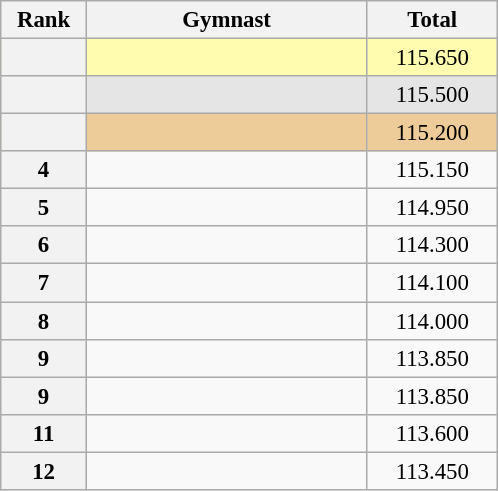<table class="wikitable sortable" style="text-align:center; font-size:95%">
<tr>
<th scope="col" style="width:50px;">Rank</th>
<th scope="col" style="width:180px;">Gymnast</th>
<th scope="col" style="width:80px;">Total</th>
</tr>
<tr style="background:#fffcaf;">
<th scope=row style="text-align:center"></th>
<td style="text-align:left;"></td>
<td>115.650</td>
</tr>
<tr style="background:#e5e5e5;">
<th scope=row style="text-align:center"></th>
<td style="text-align:left;"></td>
<td>115.500</td>
</tr>
<tr style="background:#ec9;">
<th scope=row style="text-align:center"></th>
<td style="text-align:left;"></td>
<td>115.200</td>
</tr>
<tr>
<th scope=row style="text-align:center">4</th>
<td style="text-align:left;"></td>
<td>115.150</td>
</tr>
<tr>
<th scope=row style="text-align:center">5</th>
<td style="text-align:left;"></td>
<td>114.950</td>
</tr>
<tr>
<th scope=row style="text-align:center">6</th>
<td style="text-align:left;"></td>
<td>114.300</td>
</tr>
<tr>
<th scope=row style="text-align:center">7</th>
<td style="text-align:left;"></td>
<td>114.100</td>
</tr>
<tr>
<th scope=row style="text-align:center">8</th>
<td style="text-align:left;"></td>
<td>114.000</td>
</tr>
<tr>
<th scope=row style="text-align:center">9</th>
<td style="text-align:left;"></td>
<td>113.850</td>
</tr>
<tr>
<th scope=row style="text-align:center">9</th>
<td style="text-align:left;"></td>
<td>113.850</td>
</tr>
<tr>
<th scope=row style="text-align:center">11</th>
<td style="text-align:left;"></td>
<td>113.600</td>
</tr>
<tr>
<th scope=row style="text-align:center">12</th>
<td style="text-align:left;"></td>
<td>113.450</td>
</tr>
</table>
